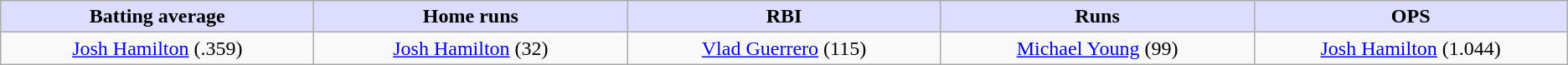<table class="wikitable" |->
<tr>
<th style="background:#ddf; width:10%;">Batting average</th>
<th style="background:#ddf; width:10%;">Home runs</th>
<th style="background:#ddf; width:10%;">RBI</th>
<th style="background:#ddf; width:10%;">Runs</th>
<th style="background:#ddf; width:10%;">OPS</th>
</tr>
<tr align=center>
<td><a href='#'>Josh Hamilton</a> (.359)</td>
<td><a href='#'>Josh Hamilton</a> (32)</td>
<td><a href='#'>Vlad Guerrero</a> (115)</td>
<td><a href='#'>Michael Young</a> (99)</td>
<td><a href='#'>Josh Hamilton</a> (1.044)</td>
</tr>
</table>
